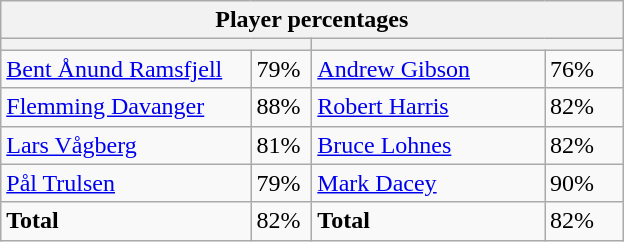<table class="wikitable">
<tr>
<th colspan=4 width=400>Player percentages</th>
</tr>
<tr>
<th colspan=2 width=200></th>
<th colspan=2 width=200></th>
</tr>
<tr>
<td><a href='#'>Bent Ånund Ramsfjell</a></td>
<td>79%</td>
<td><a href='#'>Andrew Gibson</a></td>
<td>76%</td>
</tr>
<tr>
<td><a href='#'>Flemming Davanger</a></td>
<td>88%</td>
<td><a href='#'>Robert Harris</a></td>
<td>82%</td>
</tr>
<tr>
<td><a href='#'>Lars Vågberg</a></td>
<td>81%</td>
<td><a href='#'>Bruce Lohnes</a></td>
<td>82%</td>
</tr>
<tr>
<td><a href='#'>Pål Trulsen</a></td>
<td>79%</td>
<td><a href='#'>Mark Dacey</a></td>
<td>90%</td>
</tr>
<tr>
<td><strong>Total</strong></td>
<td>82%</td>
<td><strong>Total</strong></td>
<td>82%</td>
</tr>
</table>
